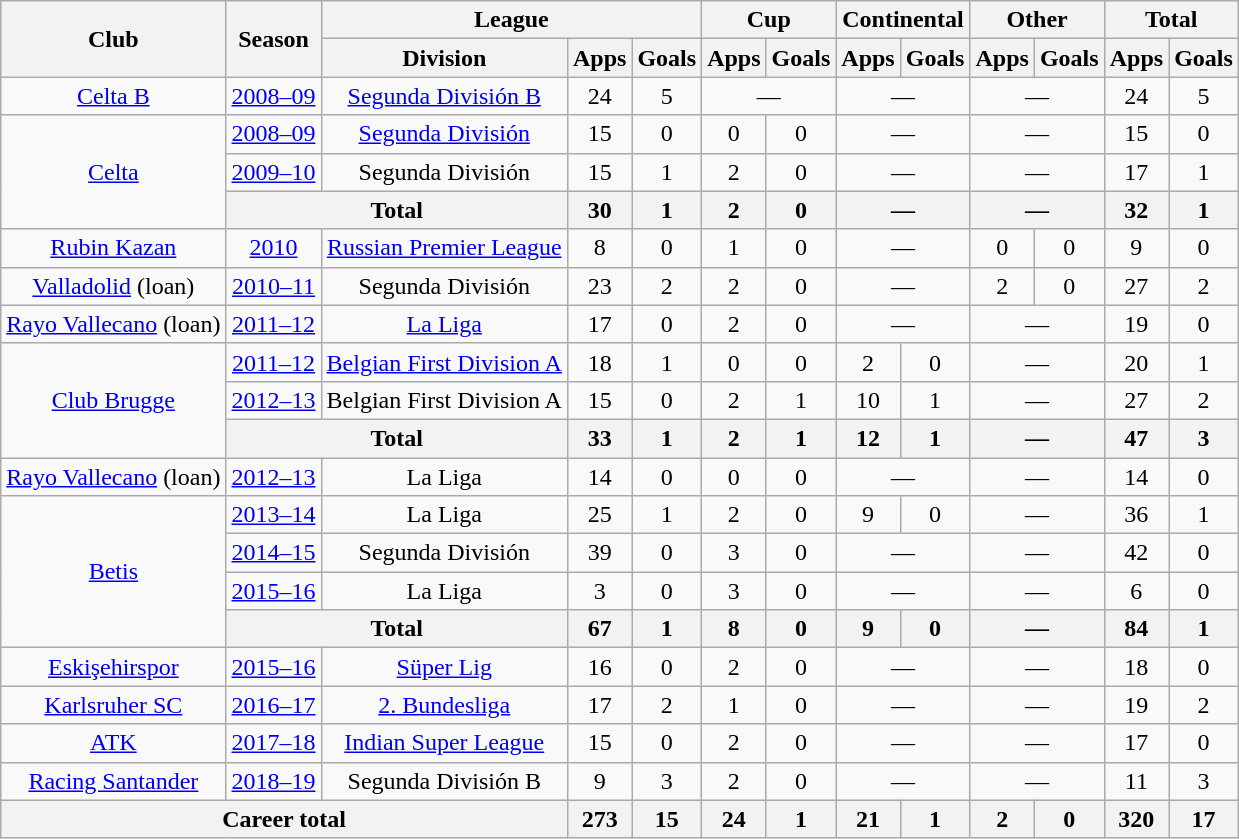<table class="wikitable" style="text-align:center">
<tr>
<th rowspan="2">Club</th>
<th rowspan="2">Season</th>
<th colspan="3">League</th>
<th colspan="2">Cup</th>
<th colspan="2">Continental</th>
<th colspan="2">Other</th>
<th colspan="2">Total</th>
</tr>
<tr>
<th>Division</th>
<th>Apps</th>
<th>Goals</th>
<th>Apps</th>
<th>Goals</th>
<th>Apps</th>
<th>Goals</th>
<th>Apps</th>
<th>Goals</th>
<th>Apps</th>
<th>Goals</th>
</tr>
<tr>
<td rowspan="1"><a href='#'>Celta B</a></td>
<td><a href='#'>2008–09</a></td>
<td><a href='#'>Segunda División B</a></td>
<td>24</td>
<td>5</td>
<td colspan="2">—</td>
<td colspan="2">—</td>
<td colspan="2">—</td>
<td>24</td>
<td>5</td>
</tr>
<tr>
<td rowspan="3"><a href='#'>Celta</a></td>
<td><a href='#'>2008–09</a></td>
<td><a href='#'>Segunda División</a></td>
<td>15</td>
<td>0</td>
<td>0</td>
<td>0</td>
<td colspan="2">—</td>
<td colspan="2">—</td>
<td>15</td>
<td>0</td>
</tr>
<tr>
<td><a href='#'>2009–10</a></td>
<td>Segunda División</td>
<td>15</td>
<td>1</td>
<td>2</td>
<td>0</td>
<td colspan="2">—</td>
<td colspan="2">—</td>
<td>17</td>
<td>1</td>
</tr>
<tr>
<th colspan="2">Total</th>
<th>30</th>
<th>1</th>
<th>2</th>
<th>0</th>
<th colspan="2">—</th>
<th colspan="2">—</th>
<th>32</th>
<th>1</th>
</tr>
<tr>
<td rowspan="1"><a href='#'>Rubin Kazan</a></td>
<td><a href='#'>2010</a></td>
<td><a href='#'>Russian Premier League</a></td>
<td>8</td>
<td>0</td>
<td>1</td>
<td>0</td>
<td colspan="2">—</td>
<td>0</td>
<td>0</td>
<td>9</td>
<td>0</td>
</tr>
<tr>
<td rowspan="1"><a href='#'>Valladolid</a> (loan)</td>
<td><a href='#'>2010–11</a></td>
<td>Segunda División</td>
<td>23</td>
<td>2</td>
<td>2</td>
<td>0</td>
<td colspan="2">—</td>
<td>2</td>
<td>0</td>
<td>27</td>
<td>2</td>
</tr>
<tr>
<td><a href='#'>Rayo Vallecano</a> (loan)</td>
<td><a href='#'>2011–12</a></td>
<td><a href='#'>La Liga</a></td>
<td>17</td>
<td>0</td>
<td>2</td>
<td>0</td>
<td colspan="2">—</td>
<td colspan="2">—</td>
<td>19</td>
<td>0</td>
</tr>
<tr>
<td rowspan="3"><a href='#'>Club Brugge</a></td>
<td><a href='#'>2011–12</a></td>
<td><a href='#'>Belgian First Division A</a></td>
<td>18</td>
<td>1</td>
<td>0</td>
<td>0</td>
<td>2</td>
<td>0</td>
<td colspan="2">—</td>
<td>20</td>
<td>1</td>
</tr>
<tr>
<td><a href='#'>2012–13</a></td>
<td>Belgian First Division A</td>
<td>15</td>
<td>0</td>
<td>2</td>
<td>1</td>
<td>10</td>
<td>1</td>
<td colspan="2">—</td>
<td>27</td>
<td>2</td>
</tr>
<tr>
<th colspan="2">Total</th>
<th>33</th>
<th>1</th>
<th>2</th>
<th>1</th>
<th>12</th>
<th>1</th>
<th colspan="2">—</th>
<th>47</th>
<th>3</th>
</tr>
<tr>
<td><a href='#'>Rayo Vallecano</a> (loan)</td>
<td><a href='#'>2012–13</a></td>
<td>La Liga</td>
<td>14</td>
<td>0</td>
<td>0</td>
<td>0</td>
<td colspan="2">—</td>
<td colspan="2">—</td>
<td>14</td>
<td>0</td>
</tr>
<tr>
<td rowspan="4"><a href='#'>Betis</a></td>
<td><a href='#'>2013–14</a></td>
<td>La Liga</td>
<td>25</td>
<td>1</td>
<td>2</td>
<td>0</td>
<td>9</td>
<td>0</td>
<td colspan="2">—</td>
<td>36</td>
<td>1</td>
</tr>
<tr>
<td><a href='#'>2014–15</a></td>
<td>Segunda División</td>
<td>39</td>
<td>0</td>
<td>3</td>
<td>0</td>
<td colspan="2">—</td>
<td colspan="2">—</td>
<td>42</td>
<td>0</td>
</tr>
<tr>
<td><a href='#'>2015–16</a></td>
<td>La Liga</td>
<td>3</td>
<td>0</td>
<td>3</td>
<td>0</td>
<td colspan="2">—</td>
<td colspan="2">—</td>
<td>6</td>
<td>0</td>
</tr>
<tr>
<th colspan="2">Total</th>
<th>67</th>
<th>1</th>
<th>8</th>
<th>0</th>
<th>9</th>
<th>0</th>
<th colspan="2">—</th>
<th>84</th>
<th>1</th>
</tr>
<tr>
<td><a href='#'>Eskişehirspor</a></td>
<td><a href='#'>2015–16</a></td>
<td><a href='#'>Süper Lig</a></td>
<td>16</td>
<td>0</td>
<td>2</td>
<td>0</td>
<td colspan="2">—</td>
<td colspan="2">—</td>
<td>18</td>
<td>0</td>
</tr>
<tr>
<td><a href='#'>Karlsruher SC</a></td>
<td><a href='#'>2016–17</a></td>
<td><a href='#'>2. Bundesliga</a></td>
<td>17</td>
<td>2</td>
<td>1</td>
<td>0</td>
<td colspan="2">—</td>
<td colspan="2">—</td>
<td>19</td>
<td>2</td>
</tr>
<tr>
<td><a href='#'>ATK</a></td>
<td><a href='#'>2017–18</a></td>
<td><a href='#'>Indian Super League</a></td>
<td>15</td>
<td>0</td>
<td>2</td>
<td>0</td>
<td colspan="2">—</td>
<td colspan="2">—</td>
<td>17</td>
<td>0</td>
</tr>
<tr>
<td><a href='#'>Racing Santander</a></td>
<td><a href='#'>2018–19</a></td>
<td>Segunda División B</td>
<td>9</td>
<td>3</td>
<td>2</td>
<td>0</td>
<td colspan="2">—</td>
<td colspan="2">—</td>
<td>11</td>
<td>3</td>
</tr>
<tr>
<th colspan="3">Career total</th>
<th>273</th>
<th>15</th>
<th>24</th>
<th>1</th>
<th>21</th>
<th>1</th>
<th>2</th>
<th>0</th>
<th>320</th>
<th>17</th>
</tr>
</table>
